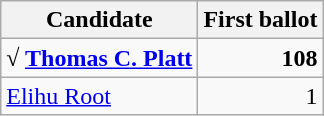<table class=wikitable>
<tr>
<th>Candidate</th>
<th>First ballot</th>
</tr>
<tr>
<td><strong>√ <a href='#'>Thomas C. Platt</a></strong></td>
<td align="right"><strong>108</strong></td>
</tr>
<tr>
<td><a href='#'>Elihu Root</a></td>
<td align="right">1</td>
</tr>
</table>
